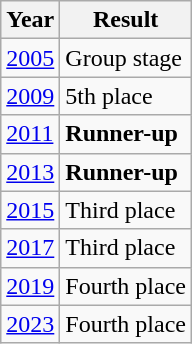<table class="wikitable">
<tr>
<th>Year</th>
<th>Result</th>
</tr>
<tr>
<td> <a href='#'>2005</a></td>
<td>Group stage</td>
</tr>
<tr>
<td> <a href='#'>2009</a></td>
<td>5th place</td>
</tr>
<tr>
<td> <a href='#'>2011</a></td>
<td> <strong>Runner-up</strong></td>
</tr>
<tr>
<td> <a href='#'>2013</a></td>
<td> <strong>Runner-up</strong></td>
</tr>
<tr>
<td> <a href='#'>2015</a></td>
<td> Third place</td>
</tr>
<tr>
<td>  <a href='#'>2017</a></td>
<td> Third place</td>
</tr>
<tr>
<td> <a href='#'>2019</a></td>
<td>Fourth place</td>
</tr>
<tr>
<td> <a href='#'>2023</a></td>
<td>Fourth place</td>
</tr>
</table>
